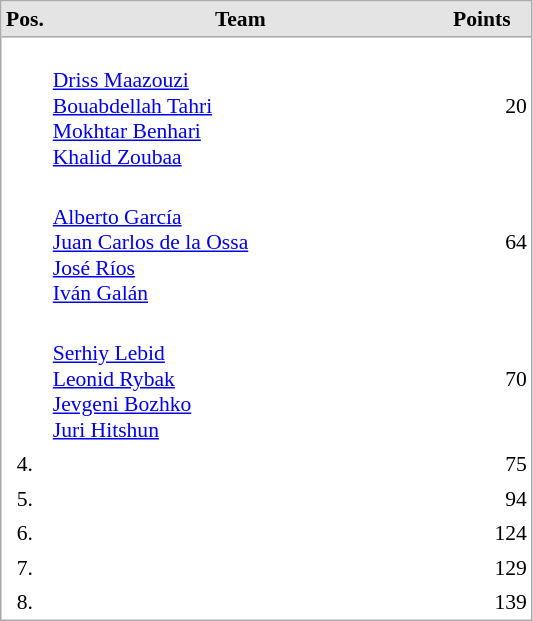<table cellspacing="0" cellpadding="3" style="border:1px solid #AAAAAA;font-size:90%">
<tr bgcolor="#E4E4E4">
<th style="border-bottom:1px solid #AAAAAA" width=10>Pos.</th>
<th style="border-bottom:1px solid #AAAAAA" width=250>Team</th>
<th style="border-bottom:1px solid #AAAAAA" width=60>Points</th>
</tr>
<tr align="center">
<td align="center" valign="top"></td>
<td align="left"> <br> <a href='#'>Driss Maazouzi</a> <br> <a href='#'>Bouabdellah Tahri</a> <br> <a href='#'>Mokhtar Benhari</a> <br> <a href='#'>Khalid Zoubaa</a> <br></td>
<td align="right">20</td>
</tr>
<tr align="center">
<td align="center" valign="top"></td>
<td align="left"> <br> <a href='#'>Alberto García</a> <br> <a href='#'>Juan Carlos de la Ossa</a> <br> <a href='#'>José Ríos</a> <br> <a href='#'>Iván Galán</a> <br></td>
<td align="right">64</td>
</tr>
<tr align="center">
<td align="center" valign="top"></td>
<td align="left"> <br> <a href='#'>Serhiy Lebid</a> <br> <a href='#'>Leonid Rybak</a> <br> <a href='#'>Jevgeni Bozhko</a> <br> <a href='#'>Juri Hitshun</a> <br></td>
<td align="right">70</td>
</tr>
<tr align="center">
<td align="center" valign="top">4.</td>
<td align="left"></td>
<td align="right">75</td>
</tr>
<tr align="center">
<td align="center" valign="top">5.</td>
<td align="left"></td>
<td align="right">94</td>
</tr>
<tr align="center">
<td align="center" valign="top">6.</td>
<td align="left"></td>
<td align="right">124</td>
</tr>
<tr align="center">
<td align="center" valign="top">7.</td>
<td align="left"></td>
<td align="right">129</td>
</tr>
<tr align="center">
<td align="center" valign="top">8.</td>
<td align="left"></td>
<td align="right">139</td>
</tr>
</table>
